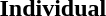<table>
<tr>
<th scope="row">Individual <br> </th>
<td></td>
<td></td>
<td></td>
</tr>
</table>
